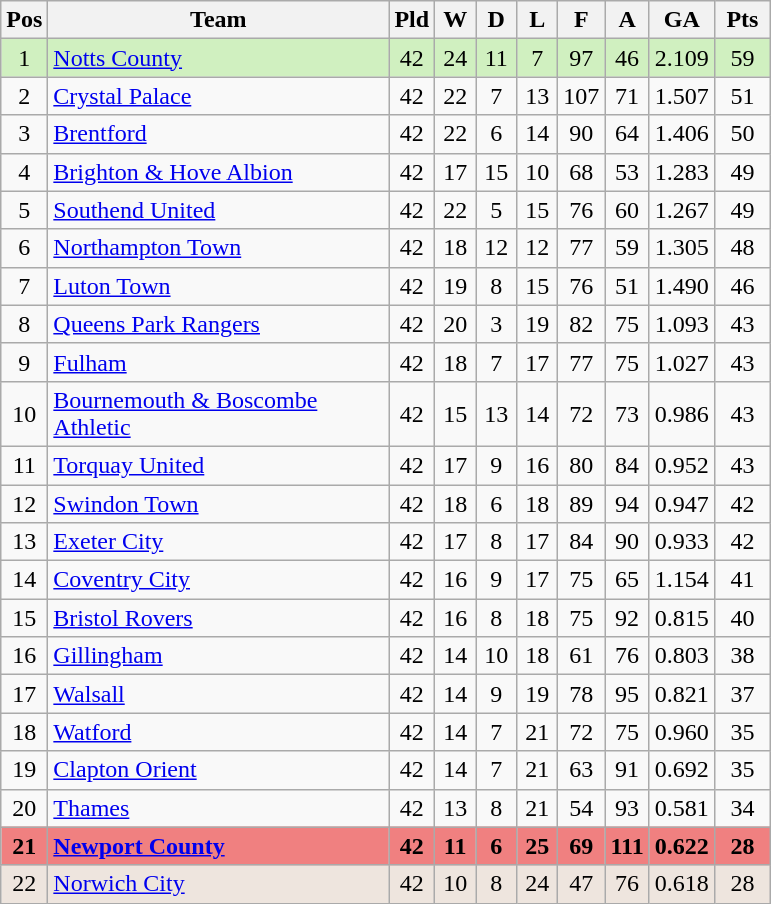<table class="wikitable" style="text-align: center;">
<tr>
<th width=20>Pos</th>
<th width=220>Team</th>
<th width=20>Pld</th>
<th width=20>W</th>
<th width=20>D</th>
<th width=20>L</th>
<th width=20>F</th>
<th width=20>A</th>
<th width=20>GA</th>
<th width=30>Pts</th>
</tr>
<tr style="background:#D0F0C0;">
<td>1</td>
<td align="left"><a href='#'>Notts County</a></td>
<td>42</td>
<td>24</td>
<td>11</td>
<td>7</td>
<td>97</td>
<td>46</td>
<td>2.109</td>
<td>59</td>
</tr>
<tr>
<td>2</td>
<td align="left"><a href='#'>Crystal Palace</a></td>
<td>42</td>
<td>22</td>
<td>7</td>
<td>13</td>
<td>107</td>
<td>71</td>
<td>1.507</td>
<td>51</td>
</tr>
<tr>
<td>3</td>
<td align="left"><a href='#'>Brentford</a></td>
<td>42</td>
<td>22</td>
<td>6</td>
<td>14</td>
<td>90</td>
<td>64</td>
<td>1.406</td>
<td>50</td>
</tr>
<tr>
<td>4</td>
<td align="left"><a href='#'>Brighton & Hove Albion</a></td>
<td>42</td>
<td>17</td>
<td>15</td>
<td>10</td>
<td>68</td>
<td>53</td>
<td>1.283</td>
<td>49</td>
</tr>
<tr>
<td>5</td>
<td align="left"><a href='#'>Southend United</a></td>
<td>42</td>
<td>22</td>
<td>5</td>
<td>15</td>
<td>76</td>
<td>60</td>
<td>1.267</td>
<td>49</td>
</tr>
<tr>
<td>6</td>
<td align="left"><a href='#'>Northampton Town</a></td>
<td>42</td>
<td>18</td>
<td>12</td>
<td>12</td>
<td>77</td>
<td>59</td>
<td>1.305</td>
<td>48</td>
</tr>
<tr>
<td>7</td>
<td align="left"><a href='#'>Luton Town</a></td>
<td>42</td>
<td>19</td>
<td>8</td>
<td>15</td>
<td>76</td>
<td>51</td>
<td>1.490</td>
<td>46</td>
</tr>
<tr>
<td>8</td>
<td align="left"><a href='#'>Queens Park Rangers</a></td>
<td>42</td>
<td>20</td>
<td>3</td>
<td>19</td>
<td>82</td>
<td>75</td>
<td>1.093</td>
<td>43</td>
</tr>
<tr>
<td>9</td>
<td align="left"><a href='#'>Fulham</a></td>
<td>42</td>
<td>18</td>
<td>7</td>
<td>17</td>
<td>77</td>
<td>75</td>
<td>1.027</td>
<td>43</td>
</tr>
<tr>
<td>10</td>
<td align="left"><a href='#'>Bournemouth & Boscombe Athletic</a></td>
<td>42</td>
<td>15</td>
<td>13</td>
<td>14</td>
<td>72</td>
<td>73</td>
<td>0.986</td>
<td>43</td>
</tr>
<tr>
<td>11</td>
<td align="left"><a href='#'>Torquay United</a></td>
<td>42</td>
<td>17</td>
<td>9</td>
<td>16</td>
<td>80</td>
<td>84</td>
<td>0.952</td>
<td>43</td>
</tr>
<tr>
<td>12</td>
<td align="left"><a href='#'>Swindon Town</a></td>
<td>42</td>
<td>18</td>
<td>6</td>
<td>18</td>
<td>89</td>
<td>94</td>
<td>0.947</td>
<td>42</td>
</tr>
<tr>
<td>13</td>
<td align="left"><a href='#'>Exeter City</a></td>
<td>42</td>
<td>17</td>
<td>8</td>
<td>17</td>
<td>84</td>
<td>90</td>
<td>0.933</td>
<td>42</td>
</tr>
<tr>
<td>14</td>
<td align="left"><a href='#'>Coventry City</a></td>
<td>42</td>
<td>16</td>
<td>9</td>
<td>17</td>
<td>75</td>
<td>65</td>
<td>1.154</td>
<td>41</td>
</tr>
<tr>
<td>15</td>
<td align="left"><a href='#'>Bristol Rovers</a></td>
<td>42</td>
<td>16</td>
<td>8</td>
<td>18</td>
<td>75</td>
<td>92</td>
<td>0.815</td>
<td>40</td>
</tr>
<tr>
<td>16</td>
<td align="left"><a href='#'>Gillingham</a></td>
<td>42</td>
<td>14</td>
<td>10</td>
<td>18</td>
<td>61</td>
<td>76</td>
<td>0.803</td>
<td>38</td>
</tr>
<tr>
<td>17</td>
<td align="left"><a href='#'>Walsall</a></td>
<td>42</td>
<td>14</td>
<td>9</td>
<td>19</td>
<td>78</td>
<td>95</td>
<td>0.821</td>
<td>37</td>
</tr>
<tr>
<td>18</td>
<td align="left"><a href='#'>Watford</a></td>
<td>42</td>
<td>14</td>
<td>7</td>
<td>21</td>
<td>72</td>
<td>75</td>
<td>0.960</td>
<td>35</td>
</tr>
<tr>
<td>19</td>
<td align="left"><a href='#'>Clapton Orient</a></td>
<td>42</td>
<td>14</td>
<td>7</td>
<td>21</td>
<td>63</td>
<td>91</td>
<td>0.692</td>
<td>35</td>
</tr>
<tr>
<td>20</td>
<td align="left"><a href='#'>Thames</a></td>
<td>42</td>
<td>13</td>
<td>8</td>
<td>21</td>
<td>54</td>
<td>93</td>
<td>0.581</td>
<td>34</td>
</tr>
<tr style="background: #F08080">
<td><strong>21</strong></td>
<td align="left"><strong><a href='#'>Newport County</a></strong></td>
<td><strong>42</strong></td>
<td><strong>11</strong></td>
<td><strong>6</strong></td>
<td><strong>25</strong></td>
<td><strong>69</strong></td>
<td><strong>111</strong></td>
<td><strong>0.622</strong></td>
<td><strong>28</strong></td>
</tr>
<tr style="background: #eee5de">
<td>22</td>
<td align="left"><a href='#'>Norwich City</a></td>
<td>42</td>
<td>10</td>
<td>8</td>
<td>24</td>
<td>47</td>
<td>76</td>
<td>0.618</td>
<td>28</td>
</tr>
</table>
